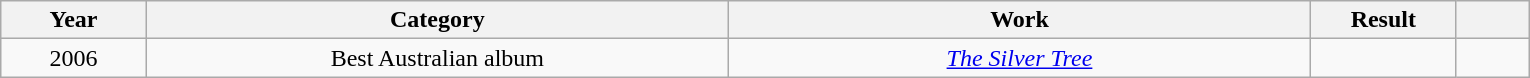<table class="wikitable">
<tr>
<th style="width:5%;">Year</th>
<th style="width:20%;">Category</th>
<th style="width:20%;">Work</th>
<th style="width:5%;">Result</th>
<th style="width:2.5%;"></th>
</tr>
<tr>
<td style="text-align:center;">2006</td>
<td style="text-align:center;">Best Australian album</td>
<td style="text-align:center;"><em><a href='#'>The Silver Tree</a></em></td>
<td></td>
<td style="text-align:center;"></td>
</tr>
</table>
